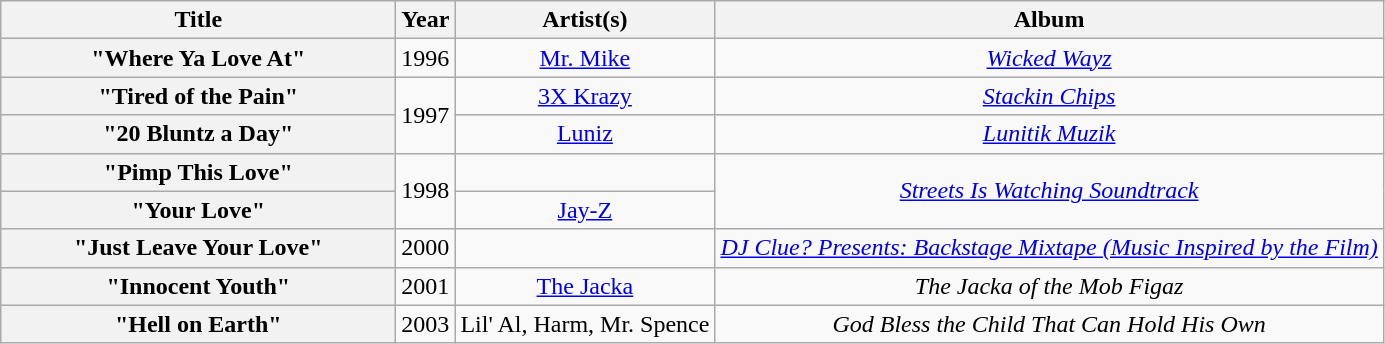<table class="wikitable plainrowheaders" style="text-align:center;">
<tr>
<th scope="col" style="width:16em;">Title</th>
<th scope="col">Year</th>
<th scope="col">Artist(s)</th>
<th scope="col">Album</th>
</tr>
<tr>
<th scope="row">"Where Ya Love At"</th>
<td>1996</td>
<td><a href='#'>Mr. Mike</a></td>
<td><em><a href='#'>Wicked Wayz</a></em></td>
</tr>
<tr>
<th scope="row">"Tired of the Pain"</th>
<td rowspan="2">1997</td>
<td><a href='#'>3X Krazy</a></td>
<td><em><a href='#'>Stackin Chips</a></em></td>
</tr>
<tr>
<th scope="row">"20 Bluntz a Day"</th>
<td><a href='#'>Luniz</a></td>
<td><em><a href='#'>Lunitik Muzik</a></em></td>
</tr>
<tr>
<th scope="row">"Pimp This Love"</th>
<td rowspan="2">1998</td>
<td></td>
<td rowspan="2"><em><a href='#'>Streets Is Watching Soundtrack</a></em></td>
</tr>
<tr>
<th scope="row">"Your Love"</th>
<td><a href='#'>Jay-Z</a></td>
</tr>
<tr>
<th scope="row">"Just Leave Your Love"</th>
<td>2000</td>
<td></td>
<td><em><a href='#'>DJ Clue? Presents: Backstage Mixtape (Music Inspired by the Film)</a></em></td>
</tr>
<tr>
<th scope="row">"Innocent Youth"</th>
<td>2001</td>
<td><a href='#'>The Jacka</a></td>
<td><em>The Jacka of the Mob Figaz</em></td>
</tr>
<tr>
<th scope="row">"Hell on Earth"</th>
<td>2003</td>
<td>Lil' Al, Harm, Mr. Spence</td>
<td><em>God Bless the Child That Can Hold His Own</em></td>
</tr>
</table>
